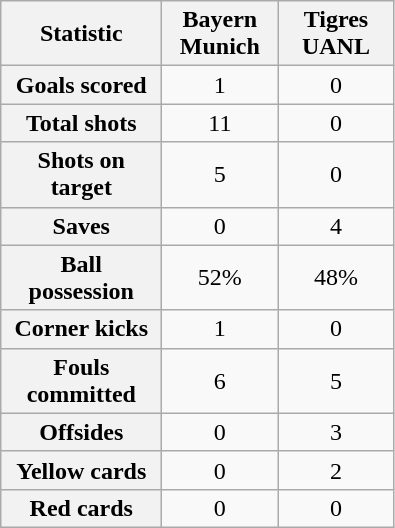<table class="wikitable plainrowheaders" style="text-align:center">
<tr>
<th scope="col" style="width:100px">Statistic</th>
<th scope="col" style="width:70px">Bayern Munich</th>
<th scope="col" style="width:70px">Tigres UANL</th>
</tr>
<tr>
<th scope=row>Goals scored</th>
<td>1</td>
<td>0</td>
</tr>
<tr>
<th scope=row>Total shots</th>
<td>11</td>
<td>0</td>
</tr>
<tr>
<th scope=row>Shots on target</th>
<td>5</td>
<td>0</td>
</tr>
<tr>
<th scope=row>Saves</th>
<td>0</td>
<td>4</td>
</tr>
<tr>
<th scope=row>Ball possession</th>
<td>52%</td>
<td>48%</td>
</tr>
<tr>
<th scope=row>Corner kicks</th>
<td>1</td>
<td>0</td>
</tr>
<tr>
<th scope=row>Fouls committed</th>
<td>6</td>
<td>5</td>
</tr>
<tr>
<th scope=row>Offsides</th>
<td>0</td>
<td>3</td>
</tr>
<tr>
<th scope=row>Yellow cards</th>
<td>0</td>
<td>2</td>
</tr>
<tr>
<th scope=row>Red cards</th>
<td>0</td>
<td>0</td>
</tr>
</table>
